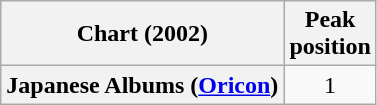<table class="wikitable plainrowheaders">
<tr>
<th>Chart (2002)</th>
<th>Peak<br>position</th>
</tr>
<tr>
<th scope="row">Japanese Albums (<a href='#'>Oricon</a>)</th>
<td align="center">1</td>
</tr>
</table>
